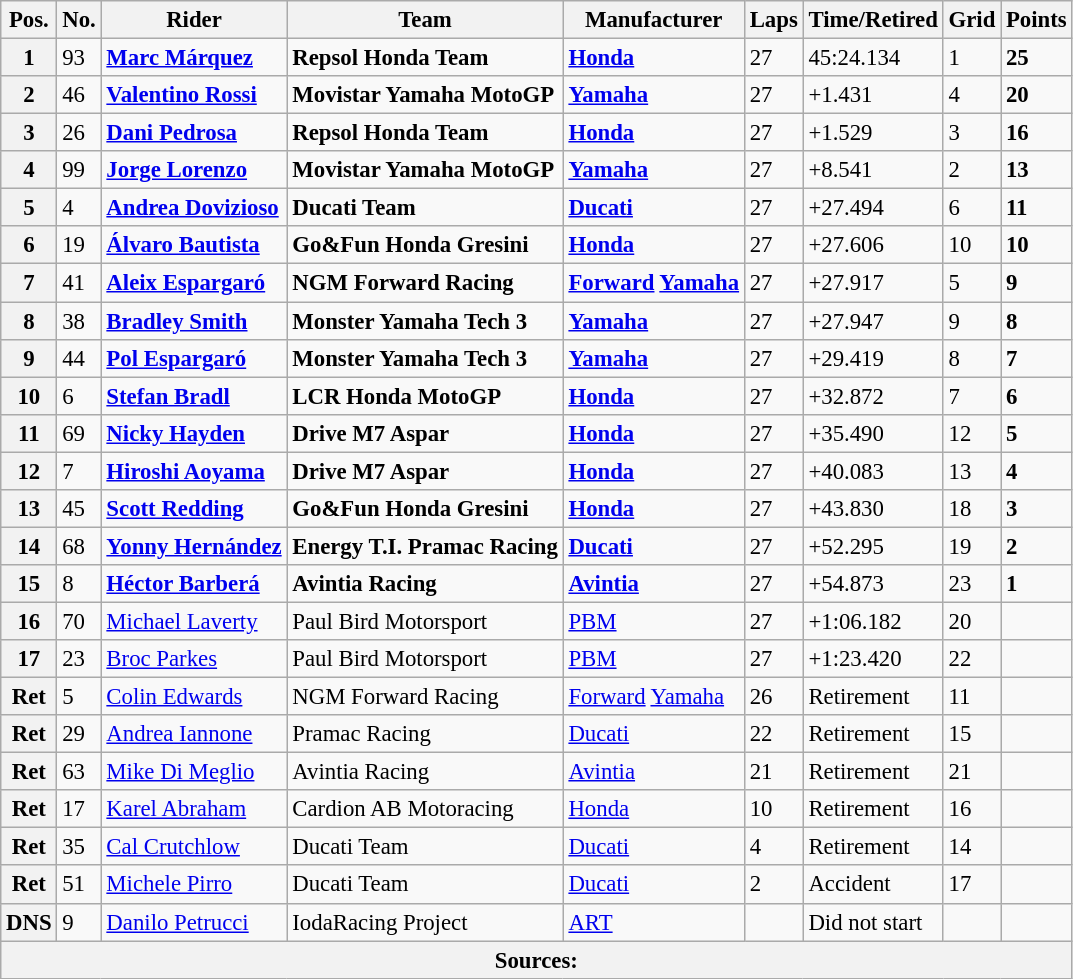<table class="wikitable" style="font-size: 95%;">
<tr>
<th>Pos.</th>
<th>No.</th>
<th>Rider</th>
<th>Team</th>
<th>Manufacturer</th>
<th>Laps</th>
<th>Time/Retired</th>
<th>Grid</th>
<th>Points</th>
</tr>
<tr>
<th>1</th>
<td>93</td>
<td> <strong><a href='#'>Marc Márquez</a></strong></td>
<td><strong>Repsol Honda Team</strong></td>
<td><strong><a href='#'>Honda</a></strong></td>
<td>27</td>
<td>45:24.134</td>
<td>1</td>
<td><strong>25</strong></td>
</tr>
<tr>
<th>2</th>
<td>46</td>
<td> <strong><a href='#'>Valentino Rossi</a></strong></td>
<td><strong>Movistar Yamaha MotoGP</strong></td>
<td><strong><a href='#'>Yamaha</a></strong></td>
<td>27</td>
<td>+1.431</td>
<td>4</td>
<td><strong>20</strong></td>
</tr>
<tr>
<th>3</th>
<td>26</td>
<td> <strong><a href='#'>Dani Pedrosa</a></strong></td>
<td><strong>Repsol Honda Team</strong></td>
<td><strong><a href='#'>Honda</a></strong></td>
<td>27</td>
<td>+1.529</td>
<td>3</td>
<td><strong>16</strong></td>
</tr>
<tr>
<th>4</th>
<td>99</td>
<td> <strong><a href='#'>Jorge Lorenzo</a></strong></td>
<td><strong>Movistar Yamaha MotoGP</strong></td>
<td><strong><a href='#'>Yamaha</a></strong></td>
<td>27</td>
<td>+8.541</td>
<td>2</td>
<td><strong>13</strong></td>
</tr>
<tr>
<th>5</th>
<td>4</td>
<td> <strong><a href='#'>Andrea Dovizioso</a></strong></td>
<td><strong>Ducati Team</strong></td>
<td><strong><a href='#'>Ducati</a></strong></td>
<td>27</td>
<td>+27.494</td>
<td>6</td>
<td><strong>11</strong></td>
</tr>
<tr>
<th>6</th>
<td>19</td>
<td> <strong><a href='#'>Álvaro Bautista</a></strong></td>
<td><strong>Go&Fun Honda Gresini</strong></td>
<td><strong><a href='#'>Honda</a></strong></td>
<td>27</td>
<td>+27.606</td>
<td>10</td>
<td><strong>10</strong></td>
</tr>
<tr>
<th>7</th>
<td>41</td>
<td> <strong><a href='#'>Aleix Espargaró</a></strong></td>
<td><strong>NGM Forward Racing</strong></td>
<td><strong><a href='#'>Forward</a> <a href='#'>Yamaha</a></strong></td>
<td>27</td>
<td>+27.917</td>
<td>5</td>
<td><strong>9</strong></td>
</tr>
<tr>
<th>8</th>
<td>38</td>
<td> <strong><a href='#'>Bradley Smith</a></strong></td>
<td><strong>Monster Yamaha Tech 3</strong></td>
<td><strong><a href='#'>Yamaha</a></strong></td>
<td>27</td>
<td>+27.947</td>
<td>9</td>
<td><strong>8</strong></td>
</tr>
<tr>
<th>9</th>
<td>44</td>
<td> <strong><a href='#'>Pol Espargaró</a></strong></td>
<td><strong>Monster Yamaha Tech 3</strong></td>
<td><strong><a href='#'>Yamaha</a></strong></td>
<td>27</td>
<td>+29.419</td>
<td>8</td>
<td><strong>7</strong></td>
</tr>
<tr>
<th>10</th>
<td>6</td>
<td> <strong><a href='#'>Stefan Bradl</a></strong></td>
<td><strong>LCR Honda MotoGP</strong></td>
<td><strong><a href='#'>Honda</a></strong></td>
<td>27</td>
<td>+32.872</td>
<td>7</td>
<td><strong>6</strong></td>
</tr>
<tr>
<th>11</th>
<td>69</td>
<td> <strong><a href='#'>Nicky Hayden</a></strong></td>
<td><strong>Drive M7 Aspar</strong></td>
<td><strong><a href='#'>Honda</a></strong></td>
<td>27</td>
<td>+35.490</td>
<td>12</td>
<td><strong>5</strong></td>
</tr>
<tr>
<th>12</th>
<td>7</td>
<td> <strong><a href='#'>Hiroshi Aoyama</a></strong></td>
<td><strong>Drive M7 Aspar</strong></td>
<td><strong><a href='#'>Honda</a></strong></td>
<td>27</td>
<td>+40.083</td>
<td>13</td>
<td><strong>4</strong></td>
</tr>
<tr>
<th>13</th>
<td>45</td>
<td> <strong><a href='#'>Scott Redding</a></strong></td>
<td><strong>Go&Fun Honda Gresini</strong></td>
<td><strong><a href='#'>Honda</a></strong></td>
<td>27</td>
<td>+43.830</td>
<td>18</td>
<td><strong>3</strong></td>
</tr>
<tr>
<th>14</th>
<td>68</td>
<td> <strong><a href='#'>Yonny Hernández</a></strong></td>
<td><strong>Energy T.I. Pramac Racing</strong></td>
<td><strong><a href='#'>Ducati</a></strong></td>
<td>27</td>
<td>+52.295</td>
<td>19</td>
<td><strong>2</strong></td>
</tr>
<tr>
<th>15</th>
<td>8</td>
<td> <strong><a href='#'>Héctor Barberá</a></strong></td>
<td><strong>Avintia Racing</strong></td>
<td><strong><a href='#'>Avintia</a></strong></td>
<td>27</td>
<td>+54.873</td>
<td>23</td>
<td><strong>1</strong></td>
</tr>
<tr>
<th>16</th>
<td>70</td>
<td> <a href='#'>Michael Laverty</a></td>
<td>Paul Bird Motorsport</td>
<td><a href='#'>PBM</a></td>
<td>27</td>
<td>+1:06.182</td>
<td>20</td>
<td></td>
</tr>
<tr>
<th>17</th>
<td>23</td>
<td> <a href='#'>Broc Parkes</a></td>
<td>Paul Bird Motorsport</td>
<td><a href='#'>PBM</a></td>
<td>27</td>
<td>+1:23.420</td>
<td>22</td>
<td></td>
</tr>
<tr>
<th>Ret</th>
<td>5</td>
<td> <a href='#'>Colin Edwards</a></td>
<td>NGM Forward Racing</td>
<td><a href='#'>Forward</a> <a href='#'>Yamaha</a></td>
<td>26</td>
<td>Retirement</td>
<td>11</td>
<td></td>
</tr>
<tr>
<th>Ret</th>
<td>29</td>
<td> <a href='#'>Andrea Iannone</a></td>
<td>Pramac Racing</td>
<td><a href='#'>Ducati</a></td>
<td>22</td>
<td>Retirement</td>
<td>15</td>
<td></td>
</tr>
<tr>
<th>Ret</th>
<td>63</td>
<td> <a href='#'>Mike Di Meglio</a></td>
<td>Avintia Racing</td>
<td><a href='#'>Avintia</a></td>
<td>21</td>
<td>Retirement</td>
<td>21</td>
<td></td>
</tr>
<tr>
<th>Ret</th>
<td>17</td>
<td> <a href='#'>Karel Abraham</a></td>
<td>Cardion AB Motoracing</td>
<td><a href='#'>Honda</a></td>
<td>10</td>
<td>Retirement</td>
<td>16</td>
<td></td>
</tr>
<tr>
<th>Ret</th>
<td>35</td>
<td> <a href='#'>Cal Crutchlow</a></td>
<td>Ducati Team</td>
<td><a href='#'>Ducati</a></td>
<td>4</td>
<td>Retirement</td>
<td>14</td>
<td></td>
</tr>
<tr>
<th>Ret</th>
<td>51</td>
<td> <a href='#'>Michele Pirro</a></td>
<td>Ducati Team</td>
<td><a href='#'>Ducati</a></td>
<td>2</td>
<td>Accident</td>
<td>17</td>
<td></td>
</tr>
<tr>
<th>DNS</th>
<td>9</td>
<td> <a href='#'>Danilo Petrucci</a></td>
<td>IodaRacing Project</td>
<td><a href='#'>ART</a></td>
<td></td>
<td>Did not start</td>
<td></td>
<td></td>
</tr>
<tr>
<th colspan=9>Sources: </th>
</tr>
</table>
